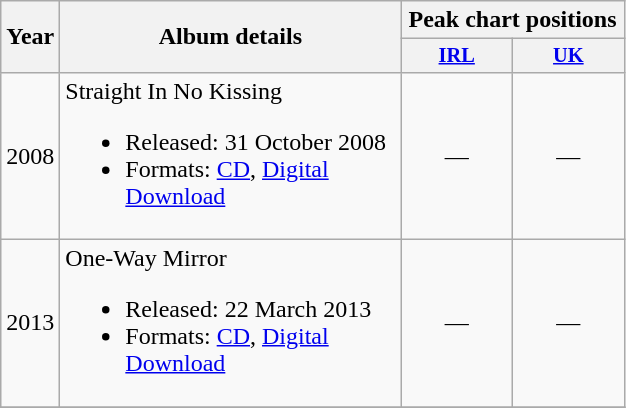<table class="wikitable" style="text-align:center;">
<tr>
<th rowspan="2">Year</th>
<th style="width:220px;" rowspan="2">Album details</th>
<th colspan="2">Peak chart positions</th>
</tr>
<tr>
<th style="width:5em;font-size:85%"><a href='#'>IRL</a></th>
<th style="width:5em;font-size:85%"><a href='#'>UK</a></th>
</tr>
<tr>
<td>2008</td>
<td style="text-align:left;">Straight In No Kissing<br><ul><li>Released: 31 October 2008</li><li>Formats: <a href='#'>CD</a>, <a href='#'>Digital Download</a></li></ul></td>
<td>—</td>
<td>—</td>
</tr>
<tr>
<td>2013</td>
<td style="text-align:left;">One-Way Mirror<br><ul><li>Released: 22 March 2013</li><li>Formats: <a href='#'>CD</a>, <a href='#'>Digital Download</a></li></ul></td>
<td>—</td>
<td>—</td>
</tr>
<tr>
</tr>
</table>
